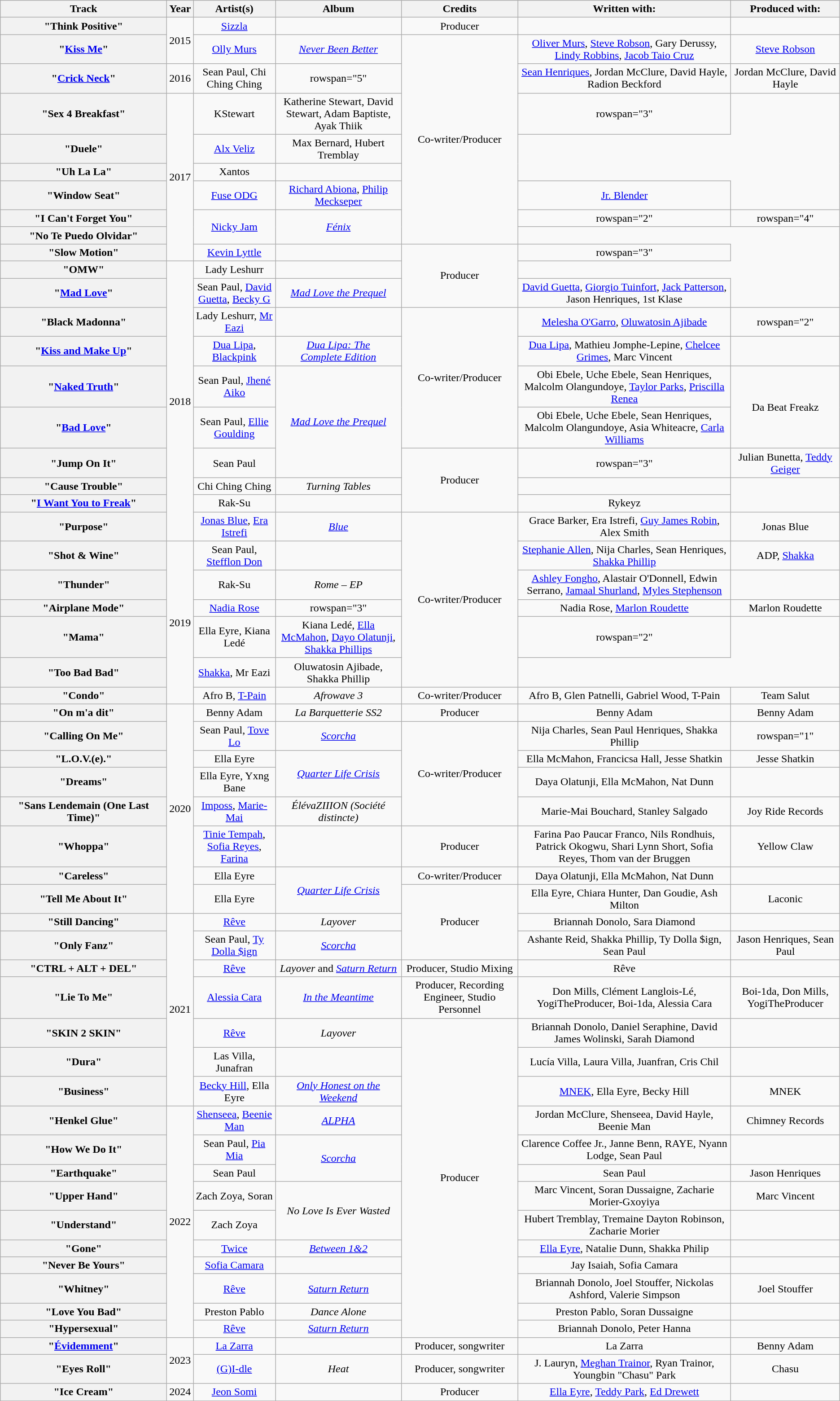<table class="wikitable plainrowheaders" style="text-align:center;">
<tr>
<th scope="col" style="width:15em;">Track</th>
<th scope="col">Year</th>
<th scope="col">Artist(s)</th>
<th scope="col" style="width:180px;">Album</th>
<th scope="col">Credits</th>
<th scope="col">Written with:</th>
<th scope="col">Produced with:</th>
</tr>
<tr>
<th scope="row">"Think Positive"</th>
<td rowspan="2">2015</td>
<td><a href='#'>Sizzla</a></td>
<td></td>
<td>Producer</td>
<td></td>
<td></td>
</tr>
<tr>
<th scope="row">"<a href='#'>Kiss Me</a>"</th>
<td><a href='#'>Olly Murs</a></td>
<td><em><a href='#'>Never Been Better</a></em></td>
<td rowspan="8">Co-writer/Producer</td>
<td><a href='#'>Oliver Murs</a>, <a href='#'>Steve Robson</a>, Gary Derussy, <a href='#'>Lindy Robbins</a>, <a href='#'>Jacob Taio Cruz</a></td>
<td><a href='#'>Steve Robson</a></td>
</tr>
<tr>
<th scope="row">"<a href='#'>Crick Neck</a>"</th>
<td>2016</td>
<td>Sean Paul, Chi Ching Ching</td>
<td>rowspan="5" </td>
<td><a href='#'>Sean Henriques</a>, Jordan McClure, David Hayle, Radion Beckford</td>
<td>Jordan McClure, David Hayle</td>
</tr>
<tr>
<th scope="row">"Sex 4 Breakfast"</th>
<td rowspan="7">2017</td>
<td>KStewart</td>
<td>Katherine Stewart, David Stewart, Adam Baptiste, Ayak Thiik</td>
<td>rowspan="3" </td>
</tr>
<tr>
<th scope="row">"Duele"</th>
<td><a href='#'>Alx Veliz</a></td>
<td>Max Bernard, Hubert Tremblay</td>
</tr>
<tr>
<th scope="row">"Uh La La"</th>
<td>Xantos</td>
<td></td>
</tr>
<tr>
<th scope="row">"Window Seat"</th>
<td><a href='#'>Fuse ODG</a></td>
<td><a href='#'>Richard Abiona</a>, <a href='#'>Philip Meckseper</a></td>
<td><a href='#'>Jr. Blender</a></td>
</tr>
<tr>
<th scope="row">"I Can't Forget You"</th>
<td rowspan="2"><a href='#'>Nicky Jam</a></td>
<td rowspan="2"><em><a href='#'>Fénix</a></em></td>
<td>rowspan="2" </td>
<td>rowspan="4" </td>
</tr>
<tr>
<th scope="row">"No Te Puedo Olvidar"</th>
</tr>
<tr>
<th scope="row">"Slow Motion"</th>
<td><a href='#'>Kevin Lyttle</a></td>
<td></td>
<td rowspan="3">Producer</td>
<td>rowspan="3" </td>
</tr>
<tr>
<th scope="row">"OMW"</th>
<td rowspan="10">2018</td>
<td>Lady Leshurr</td>
<td></td>
</tr>
<tr>
<th scope="row">"<a href='#'>Mad Love</a>"</th>
<td>Sean Paul, <a href='#'>David Guetta</a>, <a href='#'>Becky G</a></td>
<td><em><a href='#'>Mad Love the Prequel</a></em></td>
<td><a href='#'>David Guetta</a>, <a href='#'>Giorgio Tuinfort</a>, <a href='#'>Jack Patterson</a>, Jason Henriques, 1st Klase</td>
</tr>
<tr>
<th scope="row">"Black Madonna"</th>
<td>Lady Leshurr, <a href='#'>Mr Eazi</a></td>
<td></td>
<td rowspan="4">Co-writer/Producer</td>
<td><a href='#'>Melesha O'Garro</a>, <a href='#'>Oluwatosin Ajibade</a></td>
<td>rowspan="2" </td>
</tr>
<tr>
<th scope="row">"<a href='#'>Kiss and Make Up</a>"</th>
<td><a href='#'>Dua Lipa</a>, <a href='#'>Blackpink</a></td>
<td><em><a href='#'>Dua Lipa: The<br>Complete Edition</a></em></td>
<td><a href='#'>Dua Lipa</a>, Mathieu Jomphe-Lepine, <a href='#'>Chelcee Grimes</a>, Marc Vincent</td>
</tr>
<tr>
<th scope="row">"<a href='#'>Naked Truth</a>"</th>
<td>Sean Paul, <a href='#'>Jhené Aiko</a></td>
<td rowspan="3"><em><a href='#'>Mad Love the Prequel</a></em></td>
<td>Obi Ebele, Uche Ebele, Sean Henriques, Malcolm Olangundoye, <a href='#'>Taylor Parks</a>, <a href='#'>Priscilla Renea</a></td>
<td rowspan="2">Da Beat Freakz</td>
</tr>
<tr>
<th scope="row">"<a href='#'>Bad Love</a>"</th>
<td>Sean Paul, <a href='#'>Ellie Goulding</a></td>
<td>Obi Ebele, Uche Ebele, Sean Henriques, Malcolm Olangundoye, Asia Whiteacre, <a href='#'>Carla Williams</a></td>
</tr>
<tr>
<th scope="row">"Jump On It"</th>
<td>Sean Paul</td>
<td rowspan="3">Producer</td>
<td>rowspan="3" </td>
<td>Julian Bunetta, <a href='#'>Teddy Geiger</a></td>
</tr>
<tr>
<th scope="row">"Cause Trouble"</th>
<td>Chi Ching Ching</td>
<td><em>Turning Tables</em></td>
<td></td>
</tr>
<tr>
<th scope="row">"<a href='#'>I Want You to Freak</a>"</th>
<td>Rak-Su</td>
<td></td>
<td>Rykeyz</td>
</tr>
<tr>
<th scope="row">"Purpose"</th>
<td><a href='#'>Jonas Blue</a>, <a href='#'>Era Istrefi</a></td>
<td><em><a href='#'>Blue</a></em></td>
<td rowspan="6">Co-writer/Producer</td>
<td>Grace Barker, Era Istrefi, <a href='#'>Guy James Robin</a>, Alex Smith</td>
<td>Jonas Blue</td>
</tr>
<tr>
<th scope="row">"Shot & Wine"</th>
<td rowspan="6">2019</td>
<td>Sean Paul, <a href='#'>Stefflon Don</a></td>
<td></td>
<td><a href='#'>Stephanie Allen</a>, Nija Charles, Sean Henriques, <a href='#'>Shakka Phillip</a></td>
<td>ADP, <a href='#'>Shakka</a></td>
</tr>
<tr>
<th scope="row">"Thunder"</th>
<td>Rak-Su</td>
<td><em>Rome – EP</em></td>
<td><a href='#'>Ashley Fongho</a>, Alastair O'Donnell, Edwin Serrano, <a href='#'>Jamaal Shurland</a>, <a href='#'>Myles Stephenson</a></td>
<td></td>
</tr>
<tr>
<th scope="row">"Airplane Mode"</th>
<td><a href='#'>Nadia Rose</a></td>
<td>rowspan="3" </td>
<td>Nadia Rose, <a href='#'>Marlon Roudette</a></td>
<td>Marlon Roudette</td>
</tr>
<tr>
<th scope="row">"Mama"</th>
<td>Ella Eyre, Kiana Ledé</td>
<td>Kiana Ledé, <a href='#'>Ella McMahon</a>, <a href='#'>Dayo Olatunji</a>, <a href='#'>Shakka Phillips</a></td>
<td>rowspan="2" </td>
</tr>
<tr>
<th scope="row">"Too Bad Bad"</th>
<td><a href='#'>Shakka</a>, Mr Eazi</td>
<td>Oluwatosin Ajibade, Shakka Phillip</td>
</tr>
<tr>
<th scope="row">"Condo"</th>
<td>Afro B, <a href='#'>T-Pain</a></td>
<td><em>Afrowave 3</em></td>
<td>Co-writer/Producer</td>
<td>Afro B, Glen Patnelli, Gabriel Wood, T-Pain</td>
<td>Team Salut</td>
</tr>
<tr>
<th scope="row">"On m'a dit"</th>
<td rowspan="8">2020</td>
<td>Benny Adam</td>
<td><em>La Barquetterie SS2</em></td>
<td rowspan="1">Producer</td>
<td>Benny Adam</td>
<td>Benny Adam</td>
</tr>
<tr>
<th scope="row">"Calling On Me"</th>
<td>Sean Paul, <a href='#'>Tove Lo</a></td>
<td><em><a href='#'>Scorcha</a></em></td>
<td rowspan="4">Co-writer/Producer</td>
<td>Nija Charles, Sean Paul Henriques, Shakka Phillip</td>
<td>rowspan="1" </td>
</tr>
<tr>
<th scope="row">"L.O.V.(e)."</th>
<td>Ella Eyre</td>
<td rowspan="2"><em><a href='#'>Quarter Life Crisis</a></em></td>
<td>Ella McMahon, Francicsa Hall, Jesse Shatkin</td>
<td>Jesse Shatkin</td>
</tr>
<tr>
<th scope="row">"Dreams"</th>
<td>Ella Eyre, Yxng Bane</td>
<td>Daya Olatunji, Ella McMahon, Nat Dunn</td>
<td></td>
</tr>
<tr>
<th scope="row">"Sans Lendemain (One Last Time)"</th>
<td><a href='#'>Imposs</a>, <a href='#'>Marie-Mai</a></td>
<td><em>ÉlévaZIIION (Société distincte)</em></td>
<td>Marie-Mai Bouchard, Stanley Salgado</td>
<td>Joy Ride Records</td>
</tr>
<tr>
<th scope="row">"Whoppa"</th>
<td><a href='#'>Tinie Tempah</a>, <a href='#'>Sofia Reyes</a>, <a href='#'>Farina</a></td>
<td></td>
<td rowspan="1">Producer</td>
<td>Farina Pao Paucar Franco, Nils Rondhuis, Patrick Okogwu, Shari Lynn Short, Sofia Reyes, Thom van der Bruggen</td>
<td>Yellow Claw</td>
</tr>
<tr>
<th scope="row">"Careless"</th>
<td>Ella Eyre</td>
<td rowspan="2"><em><a href='#'>Quarter Life Crisis</a></em></td>
<td rowspan="1">Co-writer/Producer</td>
<td>Daya Olatunji, Ella McMahon, Nat Dunn</td>
<td></td>
</tr>
<tr>
<th scope="row">"Tell Me About It"</th>
<td>Ella Eyre</td>
<td rowspan="3">Producer</td>
<td>Ella Eyre, Chiara Hunter, Dan Goudie, Ash Milton</td>
<td>Laconic</td>
</tr>
<tr>
<th scope="row">"Still Dancing"</th>
<td rowspan="7">2021</td>
<td><a href='#'>Rêve</a></td>
<td><em>Layover</em></td>
<td>Briannah Donolo, Sara Diamond</td>
<td></td>
</tr>
<tr>
<th scope="row">"Only Fanz"</th>
<td>Sean Paul, <a href='#'>Ty Dolla $ign</a></td>
<td><em><a href='#'>Scorcha</a></em></td>
<td>Ashante Reid, Shakka Phillip, Ty Dolla $ign, Sean Paul</td>
<td>Jason Henriques, Sean Paul</td>
</tr>
<tr>
<th scope="row">"CTRL + ALT + DEL"</th>
<td><a href='#'>Rêve</a></td>
<td><em>Layover</em> and <em><a href='#'>Saturn Return</a></em></td>
<td>Producer, Studio Mixing</td>
<td>Rêve</td>
<td></td>
</tr>
<tr>
<th scope="row">"Lie To Me"</th>
<td><a href='#'>Alessia Cara</a></td>
<td><em><a href='#'>In the Meantime</a></em></td>
<td>Producer, Recording Engineer, Studio Personnel</td>
<td>Don Mills, Clément Langlois-Lé, YogiTheProducer, Boi-1da, Alessia Cara</td>
<td>Boi-1da, Don Mills, YogiTheProducer</td>
</tr>
<tr>
<th scope="row">"SKIN 2 SKIN"</th>
<td><a href='#'>Rêve</a></td>
<td><em>Layover</em></td>
<td rowspan="13">Producer</td>
<td>Briannah Donolo, Daniel Seraphine, David James Wolinski, Sarah Diamond</td>
<td></td>
</tr>
<tr>
<th scope="row">"Dura"</th>
<td>Las Villa, Junafran</td>
<td></td>
<td>Lucía Villa, Laura Villa, Juanfran, Cris Chil</td>
<td></td>
</tr>
<tr>
<th scope="row">"Business"</th>
<td><a href='#'>Becky Hill</a>, Ella Eyre</td>
<td><em><a href='#'>Only Honest on the Weekend</a></em></td>
<td><a href='#'>MNEK</a>, Ella Eyre, Becky Hill</td>
<td>MNEK</td>
</tr>
<tr>
<th scope="row">"Henkel Glue"</th>
<td rowspan="10">2022</td>
<td><a href='#'>Shenseea</a>, <a href='#'>Beenie Man</a></td>
<td><em><a href='#'>ALPHA</a></em></td>
<td>Jordan McClure, Shenseea, David Hayle, Beenie Man</td>
<td>Chimney Records</td>
</tr>
<tr>
<th scope="row">"How We Do It"</th>
<td>Sean Paul, <a href='#'>Pia Mia</a></td>
<td rowspan="2"><em><a href='#'>Scorcha</a></em></td>
<td>Clarence Coffee Jr., Janne Benn, RAYE, Nyann Lodge, Sean Paul</td>
<td></td>
</tr>
<tr>
<th scope="row">"Earthquake"</th>
<td>Sean Paul</td>
<td>Sean Paul</td>
<td>Jason Henriques</td>
</tr>
<tr>
<th scope="row">"Upper Hand"</th>
<td>Zach Zoya, Soran</td>
<td rowspan="2"><em>No Love Is Ever Wasted</em></td>
<td>Marc Vincent, Soran Dussaigne, Zacharie Morier-Gxoyiya</td>
<td>Marc Vincent</td>
</tr>
<tr>
<th scope="row">"Understand"</th>
<td>Zach Zoya</td>
<td>Hubert Tremblay, Tremaine Dayton Robinson, Zacharie Morier</td>
<td></td>
</tr>
<tr>
<th scope="row">"Gone"</th>
<td><a href='#'>Twice</a></td>
<td><em><a href='#'>Between 1&2</a></em></td>
<td><a href='#'>Ella Eyre</a>, Natalie Dunn, Shakka Philip</td>
<td></td>
</tr>
<tr>
<th scope="row">"Never Be Yours"</th>
<td><a href='#'>Sofia Camara</a></td>
<td></td>
<td>Jay Isaiah, Sofia Camara</td>
<td></td>
</tr>
<tr>
<th scope="row">"Whitney"</th>
<td><a href='#'>Rêve</a></td>
<td><em><a href='#'>Saturn Return</a></em></td>
<td>Briannah Donolo, Joel Stouffer, Nickolas Ashford, Valerie Simpson</td>
<td>Joel Stouffer</td>
</tr>
<tr>
<th scope="row">"Love You Bad"</th>
<td>Preston Pablo</td>
<td><em>Dance Alone</em></td>
<td>Preston Pablo, Soran Dussaigne</td>
<td></td>
</tr>
<tr>
<th scope="row">"Hypersexual"</th>
<td><a href='#'>Rêve</a></td>
<td><em><a href='#'>Saturn Return</a></em></td>
<td>Briannah Donolo, Peter Hanna</td>
<td></td>
</tr>
<tr>
<th scope="row">"<a href='#'>Évidemment</a>"</th>
<td rowspan="2">2023</td>
<td><a href='#'>La Zarra</a></td>
<td></td>
<td>Producer, songwriter</td>
<td>La Zarra</td>
<td>Benny Adam</td>
</tr>
<tr>
<th scope="row">"Eyes Roll"</th>
<td><a href='#'>(G)I-dle</a></td>
<td><em>Heat</em></td>
<td>Producer, songwriter</td>
<td>J. Lauryn, <a href='#'>Meghan Trainor</a>, Ryan Trainor, Youngbin "Chasu" Park</td>
<td>Chasu</td>
</tr>
<tr>
<th scope="row">"Ice Cream"</th>
<td>2024</td>
<td><a href='#'>Jeon Somi</a></td>
<td></td>
<td>Producer</td>
<td><a href='#'>Ella Eyre</a>, <a href='#'>Teddy Park</a>, <a href='#'>Ed Drewett</a></td>
<td></td>
</tr>
</table>
